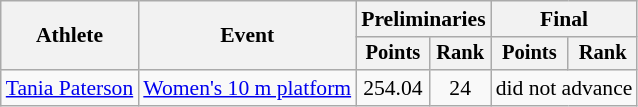<table class="wikitable" style="font-size:90%;">
<tr>
<th rowspan=2>Athlete</th>
<th rowspan=2>Event</th>
<th colspan=2>Preliminaries</th>
<th colspan=2>Final</th>
</tr>
<tr style="font-size:95%">
<th>Points</th>
<th>Rank</th>
<th>Points</th>
<th>Rank</th>
</tr>
<tr align=center>
<td align=left><a href='#'>Tania Paterson</a></td>
<td align=left><a href='#'>Women's 10 m platform</a></td>
<td>254.04</td>
<td>24</td>
<td colspan=2>did not advance</td>
</tr>
</table>
